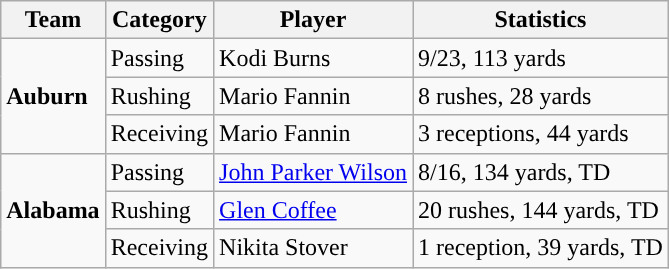<table class="wikitable" style="float: left;">
<tr>
<th>Team</th>
<th>Category</th>
<th>Player</th>
<th>Statistics</th>
</tr>
<tr>
<td rowspan=3><strong>Auburn</strong></td>
<td>Passing</td>
<td>Kodi Burns</td>
<td>9/23, 113 yards</td>
</tr>
<tr>
<td>Rushing</td>
<td>Mario Fannin</td>
<td>8 rushes, 28 yards</td>
</tr>
<tr>
<td>Receiving</td>
<td>Mario Fannin</td>
<td>3 receptions, 44 yards</td>
</tr>
<tr>
<td rowspan=3><strong>Alabama</strong></td>
<td>Passing</td>
<td><a href='#'>John Parker Wilson</a></td>
<td>8/16, 134 yards, TD</td>
</tr>
<tr>
<td>Rushing</td>
<td><a href='#'>Glen Coffee</a></td>
<td>20 rushes, 144 yards, TD</td>
</tr>
<tr>
<td>Receiving</td>
<td>Nikita Stover</td>
<td>1 reception, 39 yards, TD</td>
</tr>
</table>
